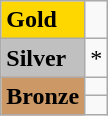<table class="wikitable">
<tr>
<td bgcolor="gold"><strong>Gold</strong></td>
<td></td>
</tr>
<tr>
<td bgcolor="silver"><strong>Silver</strong></td>
<td>*</td>
</tr>
<tr>
<td rowspan="2" bgcolor="#cc9966"><strong>Bronze</strong></td>
<td></td>
</tr>
<tr>
<td></td>
</tr>
</table>
